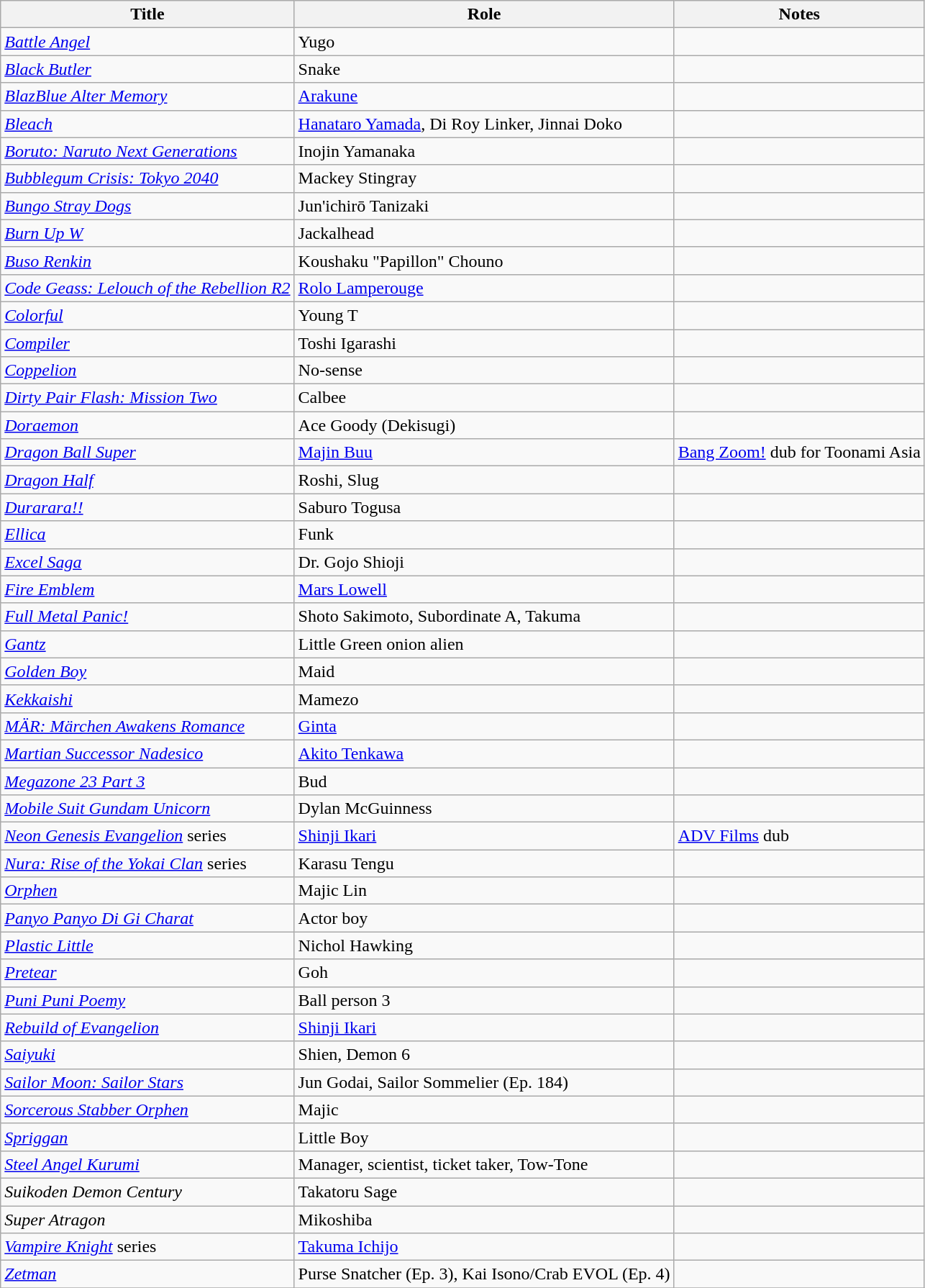<table class="wikitable">
<tr>
<th>Title</th>
<th>Role</th>
<th>Notes</th>
</tr>
<tr>
<td><em><a href='#'>Battle Angel</a></em></td>
<td>Yugo</td>
<td></td>
</tr>
<tr>
<td><em><a href='#'>Black Butler</a></em></td>
<td>Snake</td>
<td></td>
</tr>
<tr>
<td><em><a href='#'>BlazBlue Alter Memory</a></em></td>
<td><a href='#'>Arakune</a></td>
<td></td>
</tr>
<tr>
<td><em><a href='#'>Bleach</a></em></td>
<td><a href='#'>Hanataro Yamada</a>, Di Roy Linker, Jinnai Doko</td>
<td></td>
</tr>
<tr>
<td><em><a href='#'>Boruto: Naruto Next Generations</a></em></td>
<td>Inojin Yamanaka</td>
<td></td>
</tr>
<tr>
<td><em><a href='#'>Bubblegum Crisis: Tokyo 2040</a></em></td>
<td>Mackey Stingray</td>
<td></td>
</tr>
<tr>
<td><em><a href='#'>Bungo Stray Dogs</a></em></td>
<td>Jun'ichirō Tanizaki</td>
<td></td>
</tr>
<tr>
<td><em><a href='#'>Burn Up W</a></em></td>
<td>Jackalhead</td>
<td></td>
</tr>
<tr>
<td><em><a href='#'>Buso Renkin</a></em></td>
<td>Koushaku "Papillon" Chouno</td>
<td></td>
</tr>
<tr>
<td><em><a href='#'>Code Geass: Lelouch of the Rebellion R2</a></em></td>
<td><a href='#'>Rolo Lamperouge</a></td>
<td></td>
</tr>
<tr>
<td><em><a href='#'>Colorful</a></em></td>
<td>Young T</td>
<td></td>
</tr>
<tr>
<td><em><a href='#'>Compiler</a></em></td>
<td>Toshi Igarashi</td>
<td></td>
</tr>
<tr>
<td><em><a href='#'>Coppelion</a></em></td>
<td>No-sense</td>
<td></td>
</tr>
<tr>
<td><em><a href='#'>Dirty Pair Flash: Mission Two</a></em></td>
<td>Calbee</td>
<td></td>
</tr>
<tr>
<td><em><a href='#'>Doraemon</a></em></td>
<td>Ace Goody (Dekisugi)</td>
<td></td>
</tr>
<tr>
<td><em><a href='#'>Dragon Ball Super</a></em></td>
<td><a href='#'>Majin Buu</a></td>
<td><a href='#'>Bang Zoom!</a> dub for Toonami Asia</td>
</tr>
<tr>
<td><em><a href='#'>Dragon Half</a></em></td>
<td>Roshi, Slug</td>
<td></td>
</tr>
<tr>
<td><em><a href='#'>Durarara!!</a></em></td>
<td>Saburo Togusa</td>
<td></td>
</tr>
<tr>
<td><em><a href='#'>Ellica</a></em></td>
<td>Funk</td>
<td></td>
</tr>
<tr>
<td><em><a href='#'>Excel Saga</a></em></td>
<td>Dr. Gojo Shioji</td>
<td></td>
</tr>
<tr>
<td><em><a href='#'>Fire Emblem</a></em></td>
<td><a href='#'>Mars Lowell</a></td>
<td></td>
</tr>
<tr>
<td><em><a href='#'>Full Metal Panic!</a></em></td>
<td>Shoto Sakimoto, Subordinate A, Takuma</td>
<td></td>
</tr>
<tr>
<td><em><a href='#'>Gantz</a></em></td>
<td>Little Green onion alien</td>
<td></td>
</tr>
<tr>
<td><em><a href='#'>Golden Boy</a></em></td>
<td>Maid</td>
<td></td>
</tr>
<tr>
<td><em><a href='#'>Kekkaishi</a></em></td>
<td>Mamezo</td>
<td></td>
</tr>
<tr>
<td><em><a href='#'>MÄR: Märchen Awakens Romance</a></em></td>
<td><a href='#'>Ginta</a></td>
<td></td>
</tr>
<tr>
<td><em><a href='#'>Martian Successor Nadesico</a></em></td>
<td><a href='#'>Akito Tenkawa</a></td>
<td></td>
</tr>
<tr>
<td><em><a href='#'>Megazone 23 Part 3</a></em></td>
<td>Bud</td>
<td></td>
</tr>
<tr>
<td><em><a href='#'>Mobile Suit Gundam Unicorn</a></em></td>
<td>Dylan McGuinness</td>
<td></td>
</tr>
<tr>
<td><em><a href='#'>Neon Genesis Evangelion</a></em> series</td>
<td><a href='#'>Shinji Ikari</a></td>
<td><a href='#'>ADV Films</a> dub</td>
</tr>
<tr>
<td><em><a href='#'>Nura: Rise of the Yokai Clan</a></em> series</td>
<td>Karasu Tengu</td>
<td></td>
</tr>
<tr>
<td><em><a href='#'>Orphen</a></em></td>
<td>Majic Lin</td>
<td></td>
</tr>
<tr>
<td><em><a href='#'>Panyo Panyo Di Gi Charat</a></em></td>
<td>Actor boy</td>
<td></td>
</tr>
<tr>
<td><em><a href='#'>Plastic Little</a></em></td>
<td>Nichol Hawking</td>
<td></td>
</tr>
<tr>
<td><em><a href='#'>Pretear</a></em></td>
<td>Goh</td>
<td></td>
</tr>
<tr>
<td><em><a href='#'>Puni Puni Poemy</a></em></td>
<td>Ball person 3</td>
<td></td>
</tr>
<tr>
<td><em><a href='#'>Rebuild of Evangelion</a></em></td>
<td><a href='#'>Shinji Ikari</a></td>
<td></td>
</tr>
<tr>
<td><em><a href='#'>Saiyuki</a></em></td>
<td>Shien, Demon 6</td>
<td></td>
</tr>
<tr>
<td><a href='#'><em>Sailor Moon: Sailor Stars</em></a></td>
<td>Jun Godai, Sailor Sommelier (Ep. 184)</td>
<td></td>
</tr>
<tr>
<td><em><a href='#'>Sorcerous Stabber Orphen</a></em></td>
<td>Majic</td>
<td></td>
</tr>
<tr>
<td><em><a href='#'>Spriggan</a></em></td>
<td>Little Boy</td>
<td></td>
</tr>
<tr>
<td><em><a href='#'>Steel Angel Kurumi</a></em></td>
<td>Manager, scientist, ticket taker, Tow-Tone</td>
<td></td>
</tr>
<tr>
<td><em>Suikoden Demon Century</em></td>
<td>Takatoru Sage</td>
<td></td>
</tr>
<tr>
<td><em>Super Atragon</em></td>
<td>Mikoshiba</td>
<td></td>
</tr>
<tr>
<td><em><a href='#'>Vampire Knight</a></em> series</td>
<td><a href='#'>Takuma Ichijo</a></td>
<td></td>
</tr>
<tr>
<td><em><a href='#'>Zetman</a></em></td>
<td>Purse Snatcher (Ep. 3), Kai Isono/Crab EVOL (Ep. 4)</td>
<td></td>
</tr>
<tr>
</tr>
</table>
